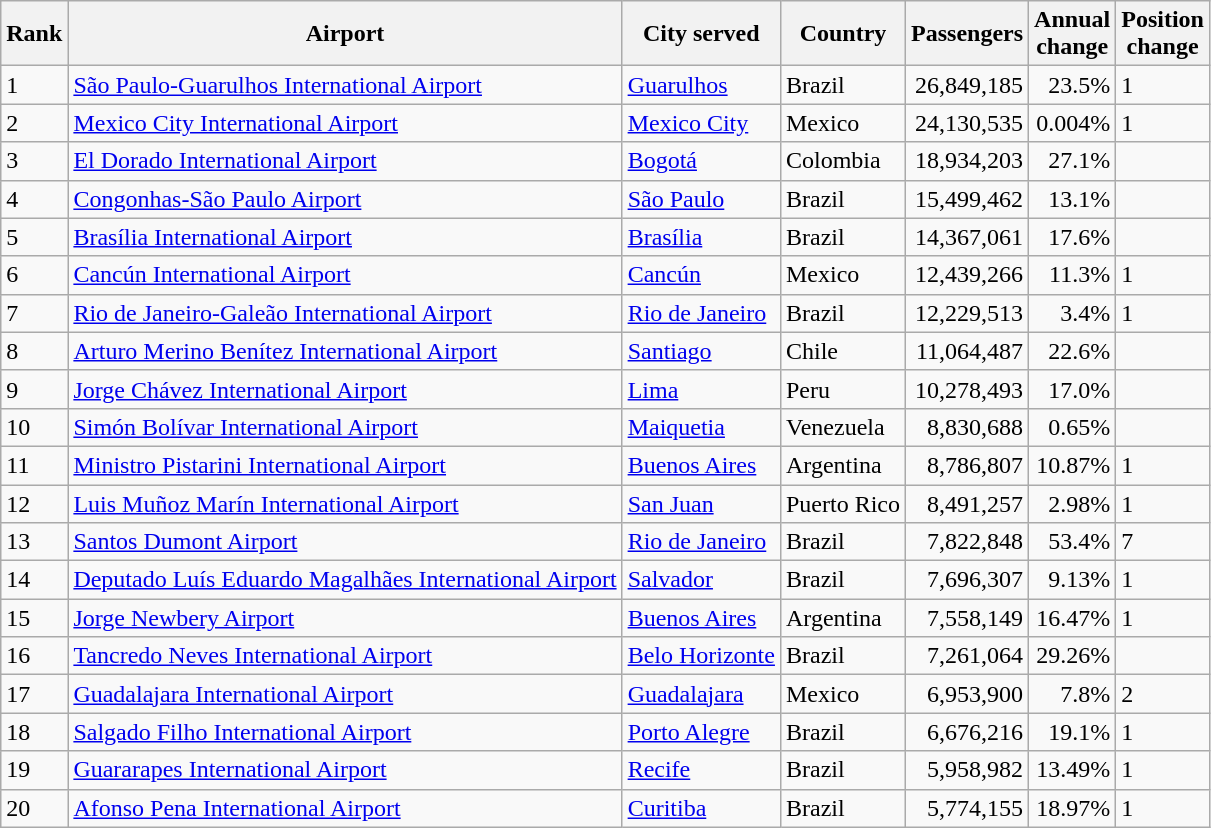<table class="wikitable sortable">
<tr>
<th>Rank</th>
<th>Airport</th>
<th>City served</th>
<th>Country</th>
<th>Passengers</th>
<th>Annual<br>change</th>
<th>Position<br>change</th>
</tr>
<tr>
<td>1</td>
<td><a href='#'>São Paulo-Guarulhos International Airport</a></td>
<td><a href='#'>Guarulhos</a></td>
<td>Brazil</td>
<td align="right">26,849,185</td>
<td align="right">23.5%</td>
<td>1</td>
</tr>
<tr>
<td>2</td>
<td><a href='#'>Mexico City International Airport</a></td>
<td><a href='#'>Mexico City</a></td>
<td>Mexico</td>
<td align="right">24,130,535</td>
<td align="right">0.004%</td>
<td>1</td>
</tr>
<tr>
<td>3</td>
<td><a href='#'>El Dorado International Airport</a></td>
<td><a href='#'>Bogotá</a></td>
<td>Colombia</td>
<td align="right">18,934,203</td>
<td align="right">27.1%</td>
<td></td>
</tr>
<tr>
<td>4</td>
<td><a href='#'>Congonhas-São Paulo Airport</a></td>
<td><a href='#'>São Paulo</a></td>
<td>Brazil</td>
<td align="right">15,499,462</td>
<td align="right">13.1%</td>
<td></td>
</tr>
<tr>
<td>5</td>
<td><a href='#'>Brasília International Airport</a></td>
<td><a href='#'>Brasília</a></td>
<td>Brazil</td>
<td align="right">14,367,061</td>
<td align="right">17.6%</td>
<td></td>
</tr>
<tr>
<td>6</td>
<td><a href='#'>Cancún International Airport</a></td>
<td><a href='#'>Cancún</a></td>
<td>Mexico</td>
<td align="right">12,439,266</td>
<td align="right">11.3%</td>
<td>1</td>
</tr>
<tr>
<td>7</td>
<td><a href='#'>Rio de Janeiro-Galeão International Airport</a></td>
<td><a href='#'>Rio de Janeiro</a></td>
<td>Brazil</td>
<td align="right">12,229,513</td>
<td align="right">3.4%</td>
<td>1</td>
</tr>
<tr>
<td>8</td>
<td><a href='#'>Arturo Merino Benítez International Airport</a></td>
<td><a href='#'>Santiago</a></td>
<td>Chile</td>
<td align="right">11,064,487</td>
<td align="right">22.6%</td>
<td></td>
</tr>
<tr>
<td>9</td>
<td><a href='#'>Jorge Chávez International Airport</a></td>
<td><a href='#'>Lima</a></td>
<td>Peru</td>
<td align="right">10,278,493</td>
<td align="right">17.0%</td>
<td></td>
</tr>
<tr>
<td>10</td>
<td><a href='#'>Simón Bolívar International Airport</a></td>
<td><a href='#'>Maiquetia</a></td>
<td>Venezuela</td>
<td align="right">8,830,688</td>
<td align="right">0.65%</td>
<td></td>
</tr>
<tr>
<td>11</td>
<td><a href='#'>Ministro Pistarini International Airport</a></td>
<td><a href='#'>Buenos Aires</a></td>
<td>Argentina</td>
<td align="right">8,786,807</td>
<td align="right">10.87%</td>
<td>1</td>
</tr>
<tr>
<td>12</td>
<td><a href='#'>Luis Muñoz Marín International Airport</a></td>
<td><a href='#'>San Juan</a></td>
<td>Puerto Rico</td>
<td align="right">8,491,257</td>
<td align="right">2.98%</td>
<td>1</td>
</tr>
<tr>
<td>13</td>
<td><a href='#'>Santos Dumont Airport</a></td>
<td><a href='#'>Rio de Janeiro</a></td>
<td>Brazil</td>
<td align="right">7,822,848</td>
<td align="right">53.4%</td>
<td>7</td>
</tr>
<tr>
<td>14</td>
<td><a href='#'>Deputado Luís Eduardo Magalhães International Airport</a></td>
<td><a href='#'>Salvador</a></td>
<td>Brazil</td>
<td align="right">7,696,307</td>
<td align="right">9.13%</td>
<td>1</td>
</tr>
<tr>
<td>15</td>
<td><a href='#'>Jorge Newbery Airport</a></td>
<td><a href='#'>Buenos Aires</a></td>
<td>Argentina</td>
<td align="right">7,558,149</td>
<td align="right">16.47%</td>
<td>1</td>
</tr>
<tr>
<td>16</td>
<td><a href='#'>Tancredo Neves International Airport</a></td>
<td><a href='#'>Belo Horizonte</a></td>
<td>Brazil</td>
<td align="right">7,261,064</td>
<td align="right">29.26%</td>
<td></td>
</tr>
<tr>
<td>17</td>
<td><a href='#'>Guadalajara International Airport</a></td>
<td><a href='#'>Guadalajara</a></td>
<td>Mexico</td>
<td align="right">6,953,900</td>
<td align="right">7.8%</td>
<td>2</td>
</tr>
<tr>
<td>18</td>
<td><a href='#'>Salgado Filho International Airport</a></td>
<td><a href='#'>Porto Alegre</a></td>
<td>Brazil</td>
<td align="right">6,676,216</td>
<td align="right">19.1%</td>
<td>1</td>
</tr>
<tr>
<td>19</td>
<td><a href='#'>Guararapes International Airport</a></td>
<td><a href='#'>Recife</a></td>
<td>Brazil</td>
<td align="right">5,958,982</td>
<td align="right">13.49%</td>
<td>1</td>
</tr>
<tr>
<td>20</td>
<td><a href='#'>Afonso Pena International Airport</a></td>
<td><a href='#'>Curitiba</a></td>
<td>Brazil</td>
<td align="right">5,774,155</td>
<td align="right">18.97%</td>
<td>1</td>
</tr>
</table>
